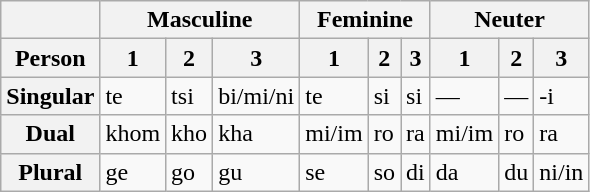<table class="wikitable">
<tr>
<th></th>
<th colspan="3">Masculine</th>
<th colspan="3">Feminine</th>
<th colspan="3">Neuter</th>
</tr>
<tr>
<th>Person</th>
<th>1</th>
<th>2</th>
<th>3</th>
<th>1</th>
<th>2</th>
<th>3</th>
<th>1</th>
<th>2</th>
<th>3</th>
</tr>
<tr>
<th>Singular</th>
<td>te</td>
<td>tsi</td>
<td>bi/mi/ni</td>
<td>te</td>
<td>si</td>
<td>si</td>
<td>—</td>
<td>—</td>
<td>-i</td>
</tr>
<tr>
<th>Dual</th>
<td>khom</td>
<td>kho</td>
<td>kha</td>
<td>mi/im</td>
<td>ro</td>
<td>ra</td>
<td>mi/im</td>
<td>ro</td>
<td>ra</td>
</tr>
<tr>
<th>Plural</th>
<td>ge</td>
<td>go</td>
<td>gu</td>
<td>se</td>
<td>so</td>
<td>di</td>
<td>da</td>
<td>du</td>
<td>ni/in</td>
</tr>
</table>
